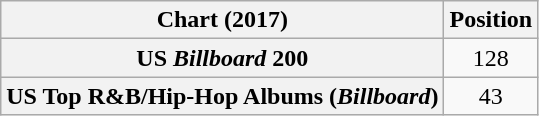<table class="wikitable sortable plainrowheaders" style="text-align:center">
<tr>
<th scope="col">Chart (2017)</th>
<th scope="col">Position</th>
</tr>
<tr>
<th scope="row">US <em>Billboard</em> 200</th>
<td>128</td>
</tr>
<tr>
<th scope="row">US Top R&B/Hip-Hop Albums (<em>Billboard</em>)</th>
<td>43</td>
</tr>
</table>
